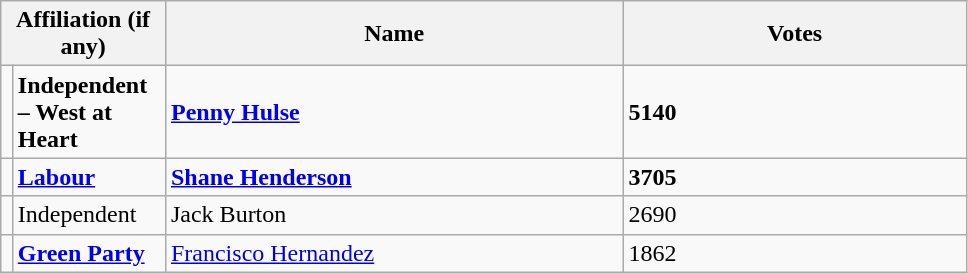<table class="wikitable" style="width:51%;">
<tr>
<th colspan="2" style="width:1%;">Affiliation (if any)</th>
<th style="width:20%;">Name</th>
<th style="width:15%;">Votes</th>
</tr>
<tr>
<td bgcolor=></td>
<td><strong>Independent – West at Heart</strong></td>
<td><strong><a href='#'>Penny Hulse</a></strong></td>
<td><strong>5140</strong></td>
</tr>
<tr>
<td bgcolor=></td>
<td><strong><a href='#'>Labour</a></strong></td>
<td><strong><a href='#'>Shane Henderson</a></strong></td>
<td><strong>3705</strong></td>
</tr>
<tr>
<td bgcolor=></td>
<td>Independent</td>
<td>Jack Burton</td>
<td>2690</td>
</tr>
<tr>
<td bgcolor=></td>
<td><strong><a href='#'>Green Party</a></strong></td>
<td><a href='#'>Francisco Hernandez</a></td>
<td>1862</td>
</tr>
</table>
